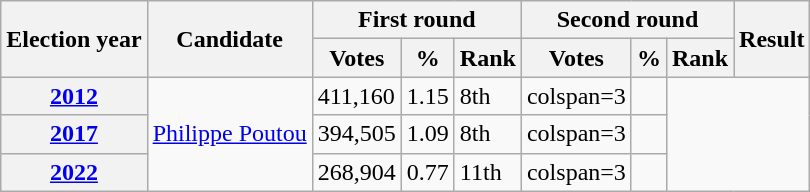<table class="wikitable">
<tr>
<th rowspan="2">Election year</th>
<th rowspan="2">Candidate</th>
<th colspan="3">First round</th>
<th colspan="3">Second round</th>
<th rowspan="2">Result</th>
</tr>
<tr>
<th>Votes</th>
<th>%</th>
<th>Rank</th>
<th>Votes</th>
<th>%</th>
<th>Rank</th>
</tr>
<tr>
<th><a href='#'>2012</a></th>
<td rowspan=3><a href='#'>Philippe Poutou</a></td>
<td>411,160</td>
<td>1.15</td>
<td> 8th</td>
<td>colspan=3 </td>
<td></td>
</tr>
<tr>
<th><a href='#'>2017</a></th>
<td>394,505</td>
<td>1.09</td>
<td> 8th</td>
<td>colspan=3 </td>
<td></td>
</tr>
<tr>
<th><a href='#'>2022</a></th>
<td>268,904</td>
<td>0.77</td>
<td> 11th</td>
<td>colspan=3 </td>
<td></td>
</tr>
</table>
